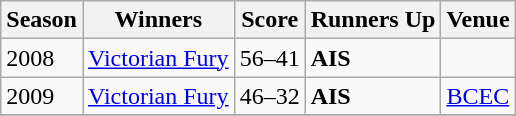<table class="wikitable collapsible">
<tr>
<th>Season</th>
<th>Winners</th>
<th>Score</th>
<th>Runners Up</th>
<th>Venue</th>
</tr>
<tr>
<td>2008 </td>
<td><a href='#'>Victorian Fury</a></td>
<td>56–41</td>
<td><strong>AIS</strong></td>
<td></td>
</tr>
<tr>
<td>2009 </td>
<td><a href='#'>Victorian Fury</a></td>
<td>46–32</td>
<td><strong>AIS</strong></td>
<td><a href='#'>BCEC</a></td>
</tr>
<tr>
</tr>
</table>
